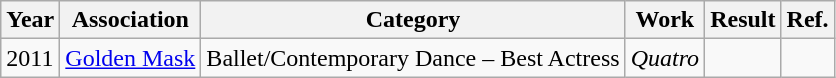<table class="wikitable sortable">
<tr>
<th>Year</th>
<th>Association</th>
<th>Category</th>
<th>Work</th>
<th>Result</th>
<th class="unsortable">Ref.</th>
</tr>
<tr>
<td>2011</td>
<td><a href='#'>Golden Mask</a></td>
<td>Ballet/Contemporary Dance – Best Actress</td>
<td><em>Quatro</em></td>
<td></td>
<td></td>
</tr>
</table>
